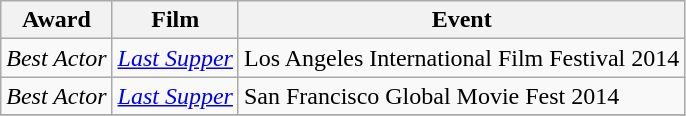<table class="wikitable">
<tr>
<th>Award</th>
<th>Film</th>
<th>Event</th>
</tr>
<tr>
<td><em>Best Actor</em></td>
<td><em><a href='#'>Last Supper</a></em></td>
<td>Los Angeles International Film Festival 2014 </td>
</tr>
<tr>
<td><em>Best Actor</em></td>
<td><em><a href='#'>Last Supper</a></em></td>
<td>San Francisco Global Movie Fest 2014 </td>
</tr>
<tr>
</tr>
</table>
